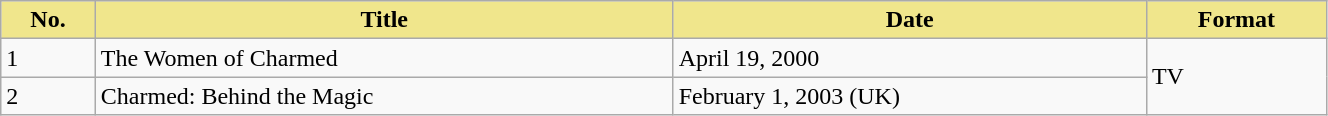<table class="wikitable plainrowheaders" style="width:70%;">
<tr>
<th style="background: #F0E68C;color:#000; text-align:center;">No.</th>
<th style="background: #F0E68C;color:#000; text-align:center;">Title</th>
<th style="background: #F0E68C;color:#000; text-align:center;">Date</th>
<th style="background: #F0E68C;color:#000; text-align:center;">Format</th>
</tr>
<tr>
<td>1</td>
<td>The Women of Charmed</td>
<td>April 19, 2000</td>
<td rowspan=2>TV</td>
</tr>
<tr>
<td>2</td>
<td>Charmed: Behind the Magic</td>
<td>February 1, 2003 (UK)</td>
</tr>
</table>
